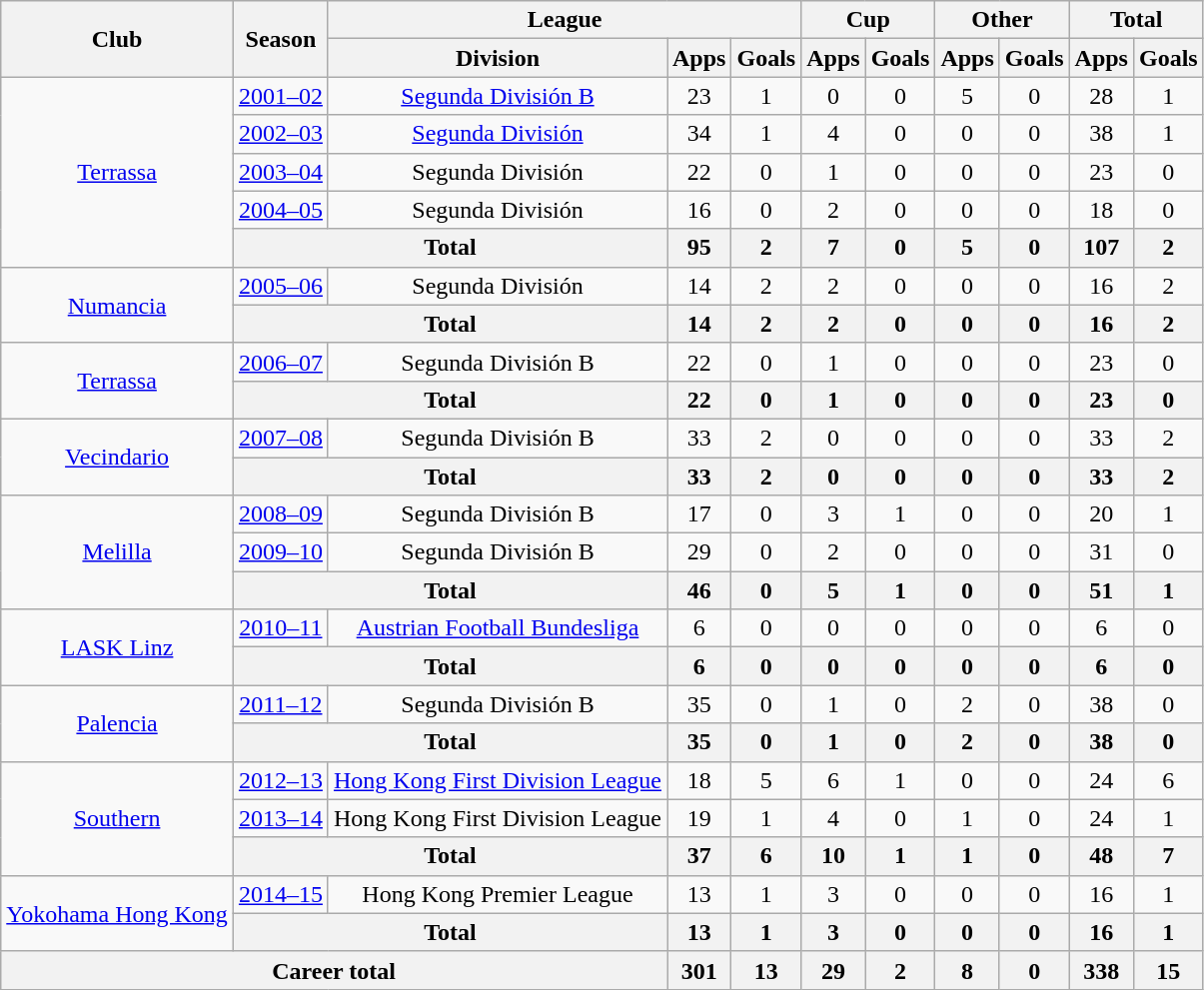<table class="wikitable" style="text-align: center;">
<tr>
<th rowspan="2">Club</th>
<th rowspan="2">Season</th>
<th colspan="3">League</th>
<th colspan="2">Cup</th>
<th colspan="2">Other</th>
<th colspan="2">Total</th>
</tr>
<tr>
<th>Division</th>
<th>Apps</th>
<th>Goals</th>
<th>Apps</th>
<th>Goals</th>
<th>Apps</th>
<th>Goals</th>
<th>Apps</th>
<th>Goals</th>
</tr>
<tr>
<td rowspan="5"><a href='#'>Terrassa</a></td>
<td><a href='#'>2001–02</a></td>
<td><a href='#'>Segunda División B</a></td>
<td>23</td>
<td>1</td>
<td>0</td>
<td>0</td>
<td>5</td>
<td>0</td>
<td>28</td>
<td>1</td>
</tr>
<tr>
<td><a href='#'>2002–03</a></td>
<td><a href='#'>Segunda División</a></td>
<td>34</td>
<td>1</td>
<td>4</td>
<td>0</td>
<td>0</td>
<td>0</td>
<td>38</td>
<td>1</td>
</tr>
<tr>
<td><a href='#'>2003–04</a></td>
<td>Segunda División</td>
<td>22</td>
<td>0</td>
<td>1</td>
<td>0</td>
<td>0</td>
<td>0</td>
<td>23</td>
<td>0</td>
</tr>
<tr>
<td><a href='#'>2004–05</a></td>
<td>Segunda División</td>
<td>16</td>
<td>0</td>
<td>2</td>
<td>0</td>
<td>0</td>
<td>0</td>
<td>18</td>
<td>0</td>
</tr>
<tr>
<th colspan="2">Total</th>
<th>95</th>
<th>2</th>
<th>7</th>
<th>0</th>
<th>5</th>
<th>0</th>
<th>107</th>
<th>2</th>
</tr>
<tr>
<td rowspan="2"><a href='#'>Numancia</a></td>
<td><a href='#'>2005–06</a></td>
<td>Segunda División</td>
<td>14</td>
<td>2</td>
<td>2</td>
<td>0</td>
<td>0</td>
<td>0</td>
<td>16</td>
<td>2</td>
</tr>
<tr>
<th colspan="2">Total</th>
<th>14</th>
<th>2</th>
<th>2</th>
<th>0</th>
<th>0</th>
<th>0</th>
<th>16</th>
<th>2</th>
</tr>
<tr>
<td rowspan="2"><a href='#'>Terrassa</a></td>
<td><a href='#'>2006–07</a></td>
<td>Segunda División B</td>
<td>22</td>
<td>0</td>
<td>1</td>
<td>0</td>
<td>0</td>
<td>0</td>
<td>23</td>
<td>0</td>
</tr>
<tr>
<th colspan="2">Total</th>
<th>22</th>
<th>0</th>
<th>1</th>
<th>0</th>
<th>0</th>
<th>0</th>
<th>23</th>
<th>0</th>
</tr>
<tr>
<td rowspan="2"><a href='#'>Vecindario</a></td>
<td><a href='#'>2007–08</a></td>
<td>Segunda División B</td>
<td>33</td>
<td>2</td>
<td>0</td>
<td>0</td>
<td>0</td>
<td>0</td>
<td>33</td>
<td>2</td>
</tr>
<tr>
<th colspan="2">Total</th>
<th>33</th>
<th>2</th>
<th>0</th>
<th>0</th>
<th>0</th>
<th>0</th>
<th>33</th>
<th>2</th>
</tr>
<tr>
<td rowspan="3"><a href='#'>Melilla</a></td>
<td><a href='#'>2008–09</a></td>
<td>Segunda División B</td>
<td>17</td>
<td>0</td>
<td>3</td>
<td>1</td>
<td>0</td>
<td>0</td>
<td>20</td>
<td>1</td>
</tr>
<tr>
<td><a href='#'>2009–10</a></td>
<td>Segunda División B</td>
<td>29</td>
<td>0</td>
<td>2</td>
<td>0</td>
<td>0</td>
<td>0</td>
<td>31</td>
<td>0</td>
</tr>
<tr>
<th colspan="2">Total</th>
<th>46</th>
<th>0</th>
<th>5</th>
<th>1</th>
<th>0</th>
<th>0</th>
<th>51</th>
<th>1</th>
</tr>
<tr>
<td rowspan="2"><a href='#'>LASK Linz</a></td>
<td><a href='#'>2010–11</a></td>
<td><a href='#'>Austrian Football Bundesliga</a></td>
<td>6</td>
<td>0</td>
<td>0</td>
<td>0</td>
<td>0</td>
<td>0</td>
<td>6</td>
<td>0</td>
</tr>
<tr>
<th colspan="2">Total</th>
<th>6</th>
<th>0</th>
<th>0</th>
<th>0</th>
<th>0</th>
<th>0</th>
<th>6</th>
<th>0</th>
</tr>
<tr>
<td rowspan="2"><a href='#'>Palencia</a></td>
<td><a href='#'>2011–12</a></td>
<td>Segunda División B</td>
<td>35</td>
<td>0</td>
<td>1</td>
<td>0</td>
<td>2</td>
<td>0</td>
<td>38</td>
<td>0</td>
</tr>
<tr>
<th colspan="2">Total</th>
<th>35</th>
<th>0</th>
<th>1</th>
<th>0</th>
<th>2</th>
<th>0</th>
<th>38</th>
<th>0</th>
</tr>
<tr>
<td rowspan="3"><a href='#'>Southern</a></td>
<td><a href='#'>2012–13</a></td>
<td><a href='#'>Hong Kong First Division League</a></td>
<td>18</td>
<td>5</td>
<td>6</td>
<td>1</td>
<td>0</td>
<td>0</td>
<td>24</td>
<td>6</td>
</tr>
<tr>
<td><a href='#'>2013–14</a></td>
<td>Hong Kong First Division League</td>
<td>19</td>
<td>1</td>
<td>4</td>
<td>0</td>
<td>1</td>
<td>0</td>
<td>24</td>
<td>1</td>
</tr>
<tr>
<th colspan="2">Total</th>
<th>37</th>
<th>6</th>
<th>10</th>
<th>1</th>
<th>1</th>
<th>0</th>
<th>48</th>
<th>7</th>
</tr>
<tr>
<td rowspan="2"><a href='#'>Yokohama Hong Kong</a></td>
<td><a href='#'>2014–15</a></td>
<td>Hong Kong Premier League</td>
<td>13</td>
<td>1</td>
<td>3</td>
<td>0</td>
<td>0</td>
<td>0</td>
<td>16</td>
<td>1</td>
</tr>
<tr>
<th colspan="2">Total</th>
<th>13</th>
<th>1</th>
<th>3</th>
<th>0</th>
<th>0</th>
<th>0</th>
<th>16</th>
<th>1</th>
</tr>
<tr>
<th colspan="3">Career total</th>
<th>301</th>
<th>13</th>
<th>29</th>
<th>2</th>
<th>8</th>
<th>0</th>
<th>338</th>
<th>15</th>
</tr>
</table>
